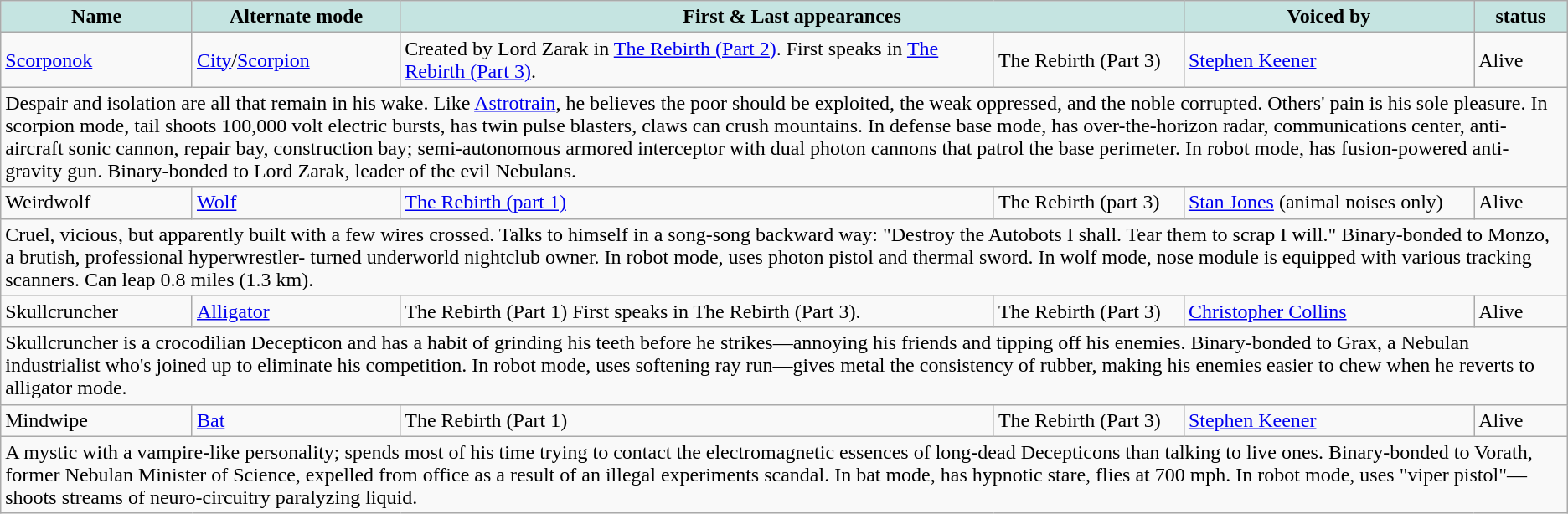<table class="wikitable">
<tr>
<th style="background-color: #C5E4E1">Name</th>
<th style="background-color: #C5E4E1">Alternate mode</th>
<th colspan="2" align="center" style="background-color: #C5E4E1">First & Last appearances</th>
<th style="background-color: #C5E4E1">Voiced by</th>
<th style="background-color: #C5E4E1">status</th>
</tr>
<tr>
<td><a href='#'>Scorponok</a></td>
<td><a href='#'>City</a>/<a href='#'>Scorpion</a></td>
<td>Created by Lord Zarak in <a href='#'>The Rebirth (Part 2)</a>. First speaks in <a href='#'>The Rebirth (Part 3)</a>.</td>
<td>The Rebirth (Part 3)</td>
<td><a href='#'>Stephen Keener</a></td>
<td>Alive</td>
</tr>
<tr>
<td colspan="6" valign="top">Despair and isolation are all that remain in his wake. Like <a href='#'>Astrotrain</a>, he believes the poor should be exploited, the weak oppressed, and the noble corrupted. Others' pain is his sole pleasure. In scorpion mode, tail shoots 100,000 volt electric bursts, has twin pulse blasters, claws can crush mountains. In defense base mode, has over-the-horizon radar, communications center, anti-aircraft sonic cannon, repair bay, construction bay; semi-autonomous armored interceptor with dual photon cannons that patrol the base perimeter. In robot mode, has fusion-powered anti-gravity gun. Binary-bonded to Lord Zarak, leader of the evil Nebulans.</td>
</tr>
<tr>
<td>Weirdwolf</td>
<td><a href='#'>Wolf</a></td>
<td><a href='#'>The Rebirth (part 1)</a></td>
<td>The Rebirth (part 3)</td>
<td><a href='#'>Stan Jones</a> (animal noises only)</td>
<td>Alive</td>
</tr>
<tr>
<td colspan="6" valign="top">Cruel, vicious, but apparently built with a few wires crossed. Talks to himself in a song-song backward way: "Destroy the Autobots I shall. Tear them to scrap I will." Binary-bonded to Monzo, a brutish, professional hyperwrestler- turned underworld nightclub owner. In robot mode, uses photon pistol and thermal sword. In wolf mode, nose module is equipped with various tracking scanners. Can leap 0.8 miles (1.3 km).</td>
</tr>
<tr>
<td>Skullcruncher</td>
<td><a href='#'>Alligator</a></td>
<td>The Rebirth (Part 1) First speaks in The Rebirth (Part 3).</td>
<td>The Rebirth (Part 3)</td>
<td><a href='#'>Christopher Collins</a></td>
<td>Alive</td>
</tr>
<tr>
<td colspan="6" valign="top">Skullcruncher is a  crocodilian Decepticon and has a habit of grinding his teeth before he strikes—annoying his friends and tipping off his enemies. Binary-bonded to Grax, a Nebulan industrialist who's joined up to eliminate his competition. In robot mode, uses softening ray run—gives metal the consistency of rubber, making his enemies easier to chew when he reverts to alligator mode.</td>
</tr>
<tr>
<td>Mindwipe</td>
<td><a href='#'>Bat</a></td>
<td>The Rebirth (Part 1)</td>
<td>The Rebirth (Part 3)</td>
<td><a href='#'>Stephen Keener</a></td>
<td>Alive</td>
</tr>
<tr>
<td colspan="6" valign="top">A mystic with a vampire-like personality; spends most of his time trying to contact the electromagnetic essences of long-dead Decepticons than talking to live ones. Binary-bonded to Vorath, former Nebulan Minister of Science, expelled from office as a result of an illegal experiments scandal. In bat mode, has hypnotic stare, flies at 700 mph. In robot mode, uses "viper pistol"—shoots streams of neuro-circuitry paralyzing liquid.</td>
</tr>
</table>
